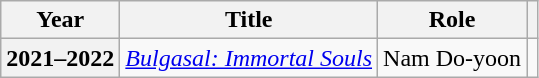<table class="wikitable plainrowheaders">
<tr>
<th scope="col">Year</th>
<th scope="col">Title</th>
<th scope="col">Role</th>
<th scope="col" class="unsortable"></th>
</tr>
<tr>
<th scope="row">2021–2022</th>
<td><em><a href='#'>Bulgasal: Immortal Souls</a></em></td>
<td>Nam Do-yoon</td>
<td style="text-align:center"></td>
</tr>
</table>
